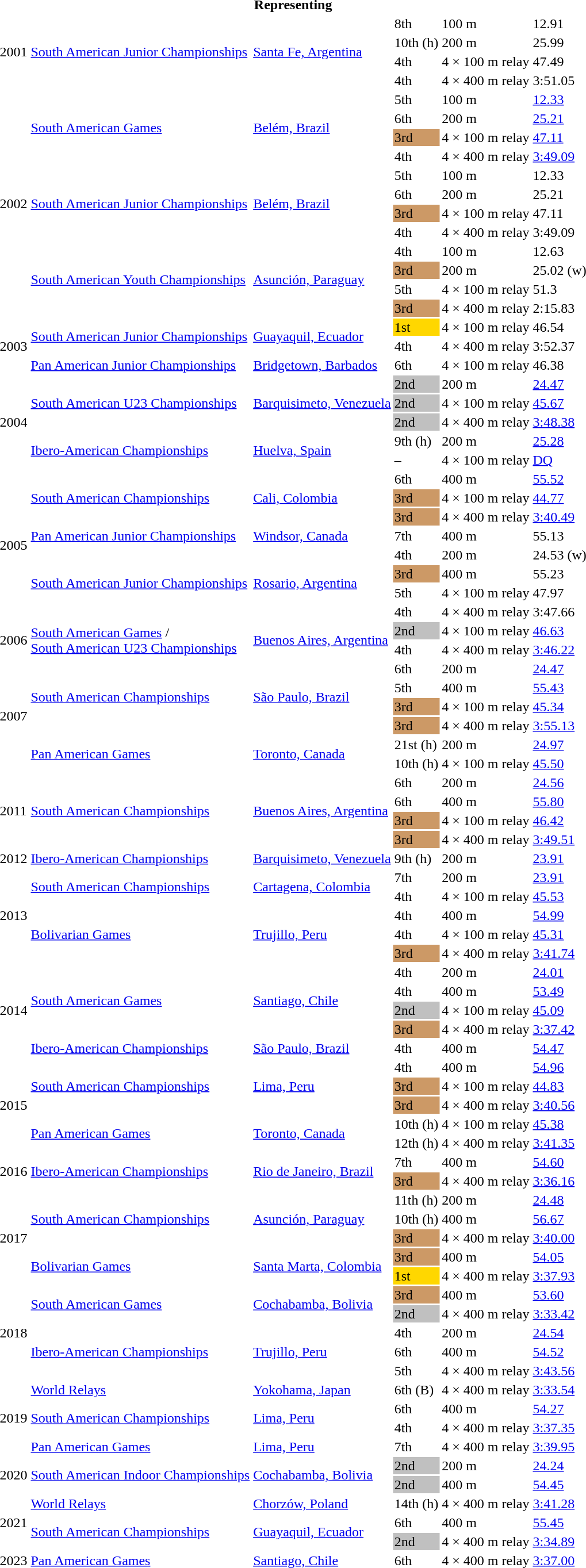<table>
<tr>
<th colspan="6">Representing </th>
</tr>
<tr>
<td rowspan=4>2001</td>
<td rowspan=4><a href='#'>South American Junior Championships</a></td>
<td rowspan=4><a href='#'>Santa Fe, Argentina</a></td>
<td>8th</td>
<td>100 m</td>
<td>12.91</td>
</tr>
<tr>
<td>10th (h)</td>
<td>200 m</td>
<td>25.99</td>
</tr>
<tr>
<td>4th</td>
<td>4 × 100 m relay</td>
<td>47.49</td>
</tr>
<tr>
<td>4th</td>
<td>4 × 400 m relay</td>
<td>3:51.05</td>
</tr>
<tr>
<td rowspan=12>2002</td>
<td rowspan=4><a href='#'>South American Games</a></td>
<td rowspan=4><a href='#'>Belém, Brazil</a></td>
<td>5th</td>
<td>100 m</td>
<td><a href='#'>12.33</a></td>
</tr>
<tr>
<td>6th</td>
<td>200 m</td>
<td><a href='#'>25.21</a></td>
</tr>
<tr>
<td bgcolor=cc9966>3rd</td>
<td>4 × 100 m relay</td>
<td><a href='#'>47.11</a></td>
</tr>
<tr>
<td>4th</td>
<td>4 × 400 m relay</td>
<td><a href='#'>3:49.09</a></td>
</tr>
<tr>
<td rowspan=4><a href='#'>South American Junior Championships</a></td>
<td rowspan=4><a href='#'>Belém, Brazil</a></td>
<td>5th</td>
<td>100 m</td>
<td>12.33</td>
</tr>
<tr>
<td>6th</td>
<td>200 m</td>
<td>25.21</td>
</tr>
<tr>
<td bgcolor=cc9966>3rd</td>
<td>4 × 100 m relay</td>
<td>47.11</td>
</tr>
<tr>
<td>4th</td>
<td>4 × 400 m relay</td>
<td>3:49.09</td>
</tr>
<tr>
<td rowspan=4><a href='#'>South American Youth Championships</a></td>
<td rowspan=4><a href='#'>Asunción, Paraguay</a></td>
<td>4th</td>
<td>100 m</td>
<td>12.63</td>
</tr>
<tr>
<td bgcolor=cc9966>3rd</td>
<td>200 m</td>
<td>25.02 (w)</td>
</tr>
<tr>
<td>5th</td>
<td>4 × 100 m relay</td>
<td>51.3</td>
</tr>
<tr>
<td bgcolor=cc9966>3rd</td>
<td>4 × 400 m relay</td>
<td>2:15.83</td>
</tr>
<tr>
<td rowspan=3>2003</td>
<td rowspan=2><a href='#'>South American Junior Championships</a></td>
<td rowspan=2><a href='#'>Guayaquil, Ecuador</a></td>
<td bgcolor=gold>1st</td>
<td>4 × 100 m relay</td>
<td>46.54</td>
</tr>
<tr>
<td>4th</td>
<td>4 × 400 m relay</td>
<td>3:52.37</td>
</tr>
<tr>
<td><a href='#'>Pan American Junior Championships</a></td>
<td><a href='#'>Bridgetown, Barbados</a></td>
<td>6th</td>
<td>4 × 100 m relay</td>
<td>46.38</td>
</tr>
<tr>
<td rowspan=5>2004</td>
<td rowspan=3><a href='#'>South American U23 Championships</a></td>
<td rowspan=3><a href='#'>Barquisimeto, Venezuela</a></td>
<td bgcolor=silver>2nd</td>
<td>200 m</td>
<td><a href='#'>24.47</a></td>
</tr>
<tr>
<td bgcolor=silver>2nd</td>
<td>4 × 100 m relay</td>
<td><a href='#'>45.67</a></td>
</tr>
<tr>
<td bgcolor=silver>2nd</td>
<td>4 × 400 m relay</td>
<td><a href='#'>3:48.38</a></td>
</tr>
<tr>
<td rowspan=2><a href='#'>Ibero-American Championships</a></td>
<td rowspan=2><a href='#'>Huelva, Spain</a></td>
<td>9th (h)</td>
<td>200 m</td>
<td><a href='#'>25.28</a></td>
</tr>
<tr>
<td>–</td>
<td>4 × 100 m relay</td>
<td><a href='#'>DQ</a></td>
</tr>
<tr>
<td rowspan=8>2005</td>
<td rowspan=3><a href='#'>South American Championships</a></td>
<td rowspan=3><a href='#'>Cali, Colombia</a></td>
<td>6th</td>
<td>400 m</td>
<td><a href='#'>55.52</a></td>
</tr>
<tr>
<td bgcolor=cc9966>3rd</td>
<td>4 × 100 m relay</td>
<td><a href='#'>44.77</a></td>
</tr>
<tr>
<td bgcolor=cc9966>3rd</td>
<td>4 × 400 m relay</td>
<td><a href='#'>3:40.49</a></td>
</tr>
<tr>
<td><a href='#'>Pan American Junior Championships</a></td>
<td><a href='#'>Windsor, Canada</a></td>
<td>7th</td>
<td>400 m</td>
<td>55.13</td>
</tr>
<tr>
<td rowspan=4><a href='#'>South American Junior Championships</a></td>
<td rowspan=4><a href='#'>Rosario, Argentina</a></td>
<td>4th</td>
<td>200 m</td>
<td>24.53 (w)</td>
</tr>
<tr>
<td bgcolor=cc9966>3rd</td>
<td>400 m</td>
<td>55.23</td>
</tr>
<tr>
<td>5th</td>
<td>4 × 100 m relay</td>
<td>47.97</td>
</tr>
<tr>
<td>4th</td>
<td>4 × 400 m relay</td>
<td>3:47.66</td>
</tr>
<tr>
<td rowspan=2>2006</td>
<td rowspan=2><a href='#'>South American Games</a> /<br><a href='#'>South American U23 Championships</a></td>
<td rowspan=2><a href='#'>Buenos Aires, Argentina</a></td>
<td bgcolor=silver>2nd</td>
<td>4 × 100 m relay</td>
<td><a href='#'>46.63</a></td>
</tr>
<tr>
<td>4th</td>
<td>4 × 400 m relay</td>
<td><a href='#'>3:46.22</a></td>
</tr>
<tr>
<td rowspan=6>2007</td>
<td rowspan=4><a href='#'>South American Championships</a></td>
<td rowspan=4><a href='#'>São Paulo, Brazil</a></td>
<td>6th</td>
<td>200 m</td>
<td><a href='#'>24.47</a></td>
</tr>
<tr>
<td>5th</td>
<td>400 m</td>
<td><a href='#'>55.43</a></td>
</tr>
<tr>
<td bgcolor=cc9966>3rd</td>
<td>4 × 100 m relay</td>
<td><a href='#'>45.34</a></td>
</tr>
<tr>
<td bgcolor=cc9966>3rd</td>
<td>4 × 400 m relay</td>
<td><a href='#'>3:55.13</a></td>
</tr>
<tr>
<td rowspan=2><a href='#'>Pan American Games</a></td>
<td rowspan=2><a href='#'>Toronto, Canada</a></td>
<td>21st (h)</td>
<td>200 m</td>
<td><a href='#'>24.97</a></td>
</tr>
<tr>
<td>10th (h)</td>
<td>4 × 100 m relay</td>
<td><a href='#'>45.50</a></td>
</tr>
<tr>
<td rowspan=4>2011</td>
<td rowspan=4><a href='#'>South American Championships</a></td>
<td rowspan=4><a href='#'>Buenos Aires, Argentina</a></td>
<td>6th</td>
<td>200 m</td>
<td><a href='#'>24.56</a></td>
</tr>
<tr>
<td>6th</td>
<td>400 m</td>
<td><a href='#'>55.80</a></td>
</tr>
<tr>
<td bgcolor=cc9966>3rd</td>
<td>4 × 100 m relay</td>
<td><a href='#'>46.42</a></td>
</tr>
<tr>
<td bgcolor=cc9966>3rd</td>
<td>4 × 400 m relay</td>
<td><a href='#'>3:49.51</a></td>
</tr>
<tr>
<td>2012</td>
<td><a href='#'>Ibero-American Championships</a></td>
<td><a href='#'>Barquisimeto, Venezuela</a></td>
<td>9th (h)</td>
<td>200 m</td>
<td><a href='#'>23.91</a></td>
</tr>
<tr>
<td rowspan=5>2013</td>
<td rowspan=2><a href='#'>South American Championships</a></td>
<td rowspan=2><a href='#'>Cartagena, Colombia</a></td>
<td>7th</td>
<td>200 m</td>
<td><a href='#'>23.91</a></td>
</tr>
<tr>
<td>4th</td>
<td>4 × 100 m relay</td>
<td><a href='#'>45.53</a></td>
</tr>
<tr>
<td rowspan=3><a href='#'>Bolivarian Games</a></td>
<td rowspan=3><a href='#'>Trujillo, Peru</a></td>
<td>4th</td>
<td>400 m</td>
<td><a href='#'>54.99</a></td>
</tr>
<tr>
<td>4th</td>
<td>4 × 100 m relay</td>
<td><a href='#'>45.31</a></td>
</tr>
<tr>
<td bgcolor=cc9966>3rd</td>
<td>4 × 400 m relay</td>
<td><a href='#'>3:41.74</a></td>
</tr>
<tr>
<td rowspan=5>2014</td>
<td rowspan=4><a href='#'>South American Games</a></td>
<td rowspan=4><a href='#'>Santiago, Chile</a></td>
<td>4th</td>
<td>200 m</td>
<td><a href='#'>24.01</a></td>
</tr>
<tr>
<td>4th</td>
<td>400 m</td>
<td><a href='#'>53.49</a></td>
</tr>
<tr>
<td bgcolor=silver>2nd</td>
<td>4 × 100 m relay</td>
<td><a href='#'>45.09</a></td>
</tr>
<tr>
<td bgcolor=cc9966>3rd</td>
<td>4 × 400 m relay</td>
<td><a href='#'>3:37.42</a></td>
</tr>
<tr>
<td><a href='#'>Ibero-American Championships</a></td>
<td><a href='#'>São Paulo, Brazil</a></td>
<td>4th</td>
<td>400 m</td>
<td><a href='#'>54.47</a></td>
</tr>
<tr>
<td rowspan=5>2015</td>
<td rowspan=3><a href='#'>South American Championships</a></td>
<td rowspan=3><a href='#'>Lima, Peru</a></td>
<td>4th</td>
<td>400 m</td>
<td><a href='#'>54.96</a></td>
</tr>
<tr>
<td bgcolor=cc9966>3rd</td>
<td>4 × 100 m relay</td>
<td><a href='#'>44.83</a></td>
</tr>
<tr>
<td bgcolor=cc9966>3rd</td>
<td>4 × 400 m relay</td>
<td><a href='#'>3:40.56</a></td>
</tr>
<tr>
<td rowspan=2><a href='#'>Pan American Games</a></td>
<td rowspan=2><a href='#'>Toronto, Canada</a></td>
<td>10th (h)</td>
<td>4 × 100 m relay</td>
<td><a href='#'>45.38</a></td>
</tr>
<tr>
<td>12th (h)</td>
<td>4 × 400 m relay</td>
<td><a href='#'>3:41.35</a></td>
</tr>
<tr>
<td rowspan=2>2016</td>
<td rowspan=2><a href='#'>Ibero-American Championships</a></td>
<td rowspan=2><a href='#'>Rio de Janeiro, Brazil</a></td>
<td>7th</td>
<td>400 m</td>
<td><a href='#'>54.60</a></td>
</tr>
<tr>
<td bgcolor=cc9966>3rd</td>
<td>4 × 400 m relay</td>
<td><a href='#'>3:36.16</a></td>
</tr>
<tr>
<td rowspan=5>2017</td>
<td rowspan=3><a href='#'>South American Championships</a></td>
<td rowspan=3><a href='#'>Asunción, Paraguay</a></td>
<td>11th (h)</td>
<td>200 m</td>
<td><a href='#'>24.48</a></td>
</tr>
<tr>
<td>10th (h)</td>
<td>400 m</td>
<td><a href='#'>56.67</a></td>
</tr>
<tr>
<td bgcolor=cc9966>3rd</td>
<td>4 × 400 m relay</td>
<td><a href='#'>3:40.00</a></td>
</tr>
<tr>
<td rowspan=2><a href='#'>Bolivarian Games</a></td>
<td rowspan=2><a href='#'>Santa Marta, Colombia</a></td>
<td bgcolor=cc9966>3rd</td>
<td>400 m</td>
<td><a href='#'>54.05</a></td>
</tr>
<tr>
<td bgcolor=gold>1st</td>
<td>4 × 400 m relay</td>
<td><a href='#'>3:37.93</a></td>
</tr>
<tr>
<td rowspan=5>2018</td>
<td rowspan=2><a href='#'>South American Games</a></td>
<td rowspan=2><a href='#'>Cochabamba, Bolivia</a></td>
<td bgcolor=cc9966>3rd</td>
<td>400 m</td>
<td><a href='#'>53.60</a></td>
</tr>
<tr>
<td bgcolor=silver>2nd</td>
<td>4 × 400 m relay</td>
<td><a href='#'>3:33.42</a></td>
</tr>
<tr>
<td rowspan=3><a href='#'>Ibero-American Championships</a></td>
<td rowspan=3><a href='#'>Trujillo, Peru</a></td>
<td>4th</td>
<td>200 m</td>
<td><a href='#'>24.54</a></td>
</tr>
<tr>
<td>6th</td>
<td>400 m</td>
<td><a href='#'>54.52</a></td>
</tr>
<tr>
<td>5th</td>
<td>4 × 400 m relay</td>
<td><a href='#'>3:43.56</a></td>
</tr>
<tr>
<td rowspan=4>2019</td>
<td><a href='#'>World Relays</a></td>
<td><a href='#'>Yokohama, Japan</a></td>
<td>6th (B)</td>
<td>4 × 400 m relay</td>
<td><a href='#'>3:33.54</a></td>
</tr>
<tr>
<td rowspan=2><a href='#'>South American Championships</a></td>
<td rowspan=2><a href='#'>Lima, Peru</a></td>
<td>6th</td>
<td>400 m</td>
<td><a href='#'>54.27</a></td>
</tr>
<tr>
<td>4th</td>
<td>4 × 400 m relay</td>
<td><a href='#'>3:37.35</a></td>
</tr>
<tr>
<td><a href='#'>Pan American Games</a></td>
<td><a href='#'>Lima, Peru</a></td>
<td>7th</td>
<td>4 × 400 m relay</td>
<td><a href='#'>3:39.95</a></td>
</tr>
<tr>
<td rowspan=2>2020</td>
<td rowspan=2><a href='#'>South American Indoor Championships</a></td>
<td rowspan=2><a href='#'>Cochabamba, Bolivia</a></td>
<td bgcolor=silver>2nd</td>
<td>200 m</td>
<td><a href='#'>24.24</a></td>
</tr>
<tr>
<td bgcolor=silver>2nd</td>
<td>400 m</td>
<td><a href='#'>54.45</a></td>
</tr>
<tr>
<td rowspan=3>2021</td>
<td><a href='#'>World Relays</a></td>
<td><a href='#'>Chorzów, Poland</a></td>
<td>14th (h)</td>
<td>4 × 400 m relay</td>
<td><a href='#'>3:41.28</a></td>
</tr>
<tr>
<td rowspan=2><a href='#'>South American Championships</a></td>
<td rowspan=2><a href='#'>Guayaquil, Ecuador</a></td>
<td>6th</td>
<td>400 m</td>
<td><a href='#'>55.45</a></td>
</tr>
<tr>
<td bgcolor=silver>2nd</td>
<td>4 × 400 m relay</td>
<td><a href='#'>3:34.89</a></td>
</tr>
<tr>
<td>2023</td>
<td><a href='#'>Pan American Games</a></td>
<td><a href='#'>Santiago, Chile</a></td>
<td>6th</td>
<td>4 × 400 m relay</td>
<td><a href='#'>3:37.00</a></td>
</tr>
</table>
